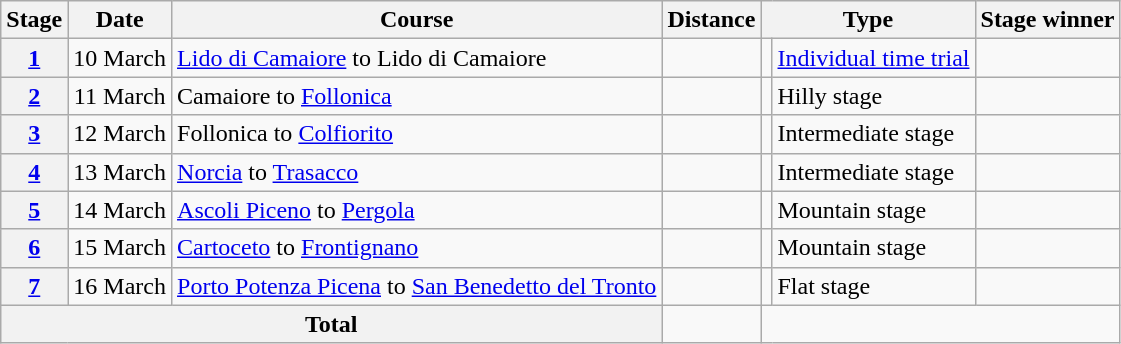<table class="wikitable">
<tr>
<th scope="col">Stage</th>
<th scope="col">Date</th>
<th scope="col">Course</th>
<th scope="col">Distance</th>
<th scope="col" colspan="2">Type</th>
<th scope="col">Stage winner</th>
</tr>
<tr>
<th scope="row"><a href='#'>1</a></th>
<td style="text-align:center;">10 March</td>
<td><a href='#'>Lido di Camaiore</a> to Lido di Camaiore</td>
<td style="text-align:center;"></td>
<td></td>
<td><a href='#'>Individual time trial</a></td>
<td></td>
</tr>
<tr>
<th scope="row"><a href='#'>2</a></th>
<td style="text-align:center;">11 March</td>
<td>Camaiore to <a href='#'>Follonica</a></td>
<td style="text-align:center;"></td>
<td></td>
<td>Hilly stage</td>
<td></td>
</tr>
<tr>
<th scope="row"><a href='#'>3</a></th>
<td style="text-align:center;">12 March</td>
<td>Follonica to <a href='#'>Colfiorito</a></td>
<td style="text-align:center;"></td>
<td></td>
<td>Intermediate stage</td>
<td></td>
</tr>
<tr>
<th scope="row"><a href='#'>4</a></th>
<td style="text-align:center;">13 March</td>
<td><a href='#'>Norcia</a> to <a href='#'>Trasacco</a></td>
<td style="text-align:center;"></td>
<td></td>
<td>Intermediate stage</td>
<td></td>
</tr>
<tr>
<th scope="row"><a href='#'>5</a></th>
<td style="text-align:center;">14 March</td>
<td><a href='#'>Ascoli Piceno</a> to <a href='#'>Pergola</a></td>
<td style="text-align:center;"></td>
<td></td>
<td>Mountain stage</td>
<td></td>
</tr>
<tr>
<th scope="row"><a href='#'>6</a></th>
<td style="text-align:center;">15 March</td>
<td><a href='#'>Cartoceto</a> to <a href='#'>Frontignano</a></td>
<td style="text-align:center;"></td>
<td></td>
<td>Mountain stage</td>
<td></td>
</tr>
<tr>
<th scope="row"><a href='#'>7</a></th>
<td style="text-align:center;">16 March</td>
<td><a href='#'>Porto Potenza Picena</a> to <a href='#'>San Benedetto del Tronto</a></td>
<td style="text-align:center;"></td>
<td></td>
<td>Flat stage</td>
<td></td>
</tr>
<tr>
<th colspan="3">Total</th>
<td style="text-align:center;"></td>
</tr>
</table>
